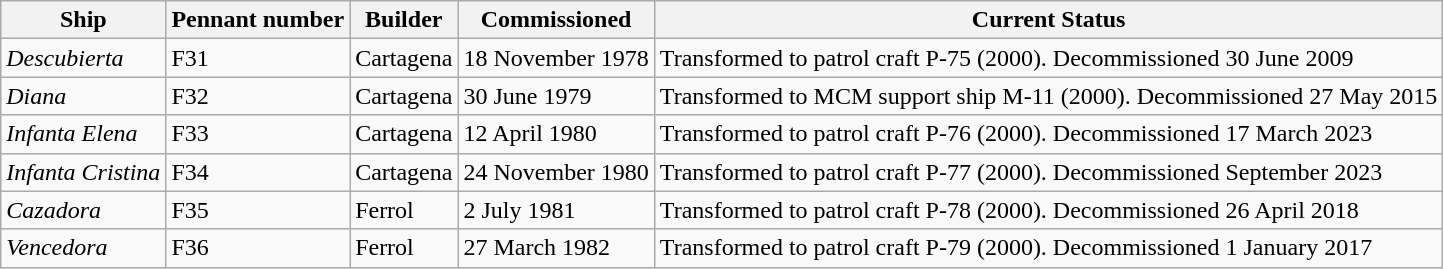<table class="wikitable">
<tr>
<th>Ship</th>
<th>Pennant number</th>
<th>Builder</th>
<th>Commissioned</th>
<th>Current Status</th>
</tr>
<tr>
<td><em>Descubierta</em></td>
<td>F31</td>
<td>Cartagena</td>
<td>18 November 1978</td>
<td>Transformed to patrol craft P-75 (2000). Decommissioned 30 June 2009</td>
</tr>
<tr>
<td><em>Diana</em></td>
<td>F32</td>
<td>Cartagena</td>
<td>30 June 1979</td>
<td>Transformed to MCM support ship M-11 (2000). Decommissioned 27 May 2015</td>
</tr>
<tr>
<td><em>Infanta Elena</em></td>
<td>F33</td>
<td>Cartagena</td>
<td>12 April 1980</td>
<td>Transformed to patrol craft P-76 (2000). Decommissioned 17 March 2023</td>
</tr>
<tr>
<td><em>Infanta Cristina</em></td>
<td>F34</td>
<td>Cartagena</td>
<td>24 November 1980</td>
<td>Transformed to patrol craft P-77 (2000). Decommissioned September 2023</td>
</tr>
<tr>
<td><em>Cazadora</em></td>
<td>F35</td>
<td>Ferrol</td>
<td>2 July 1981</td>
<td>Transformed to patrol craft P-78 (2000). Decommissioned 26 April 2018</td>
</tr>
<tr>
<td><em>Vencedora</em></td>
<td>F36</td>
<td>Ferrol</td>
<td>27 March 1982</td>
<td>Transformed to patrol craft P-79 (2000). Decommissioned 1 January 2017</td>
</tr>
</table>
